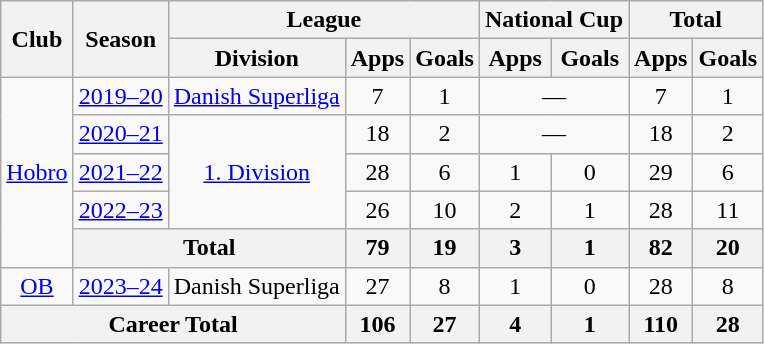<table class="wikitable" style="text-align:center">
<tr>
<th rowspan="2">Club</th>
<th rowspan="2">Season</th>
<th colspan="3">League</th>
<th colspan="2">National Cup</th>
<th colspan="2">Total</th>
</tr>
<tr>
<th>Division</th>
<th>Apps</th>
<th>Goals</th>
<th>Apps</th>
<th>Goals</th>
<th>Apps</th>
<th>Goals</th>
</tr>
<tr>
<td rowspan="5"><a href='#'>Hobro</a></td>
<td><a href='#'>2019–20</a></td>
<td><a href='#'>Danish Superliga</a></td>
<td>7</td>
<td>1</td>
<td colspan="2">—</td>
<td>7</td>
<td>1</td>
</tr>
<tr>
<td><a href='#'>2020–21</a></td>
<td rowspan="3"><a href='#'>1. Division</a></td>
<td>18</td>
<td>2</td>
<td colspan="2">—</td>
<td>18</td>
<td>2</td>
</tr>
<tr>
<td><a href='#'>2021–22</a></td>
<td>28</td>
<td>6</td>
<td>1</td>
<td>0</td>
<td>29</td>
<td>6</td>
</tr>
<tr>
<td><a href='#'>2022–23</a></td>
<td>26</td>
<td>10</td>
<td>2</td>
<td>1</td>
<td>28</td>
<td>11</td>
</tr>
<tr>
<th colspan="2">Total</th>
<th>79</th>
<th>19</th>
<th>3</th>
<th>1</th>
<th>82</th>
<th>20</th>
</tr>
<tr>
<td><a href='#'>OB</a></td>
<td><a href='#'>2023–24</a></td>
<td>Danish Superliga</td>
<td>27</td>
<td>8</td>
<td>1</td>
<td>0</td>
<td>28</td>
<td>8</td>
</tr>
<tr>
<th colspan="3">Career Total</th>
<th>106</th>
<th>27</th>
<th>4</th>
<th>1</th>
<th>110</th>
<th>28</th>
</tr>
</table>
